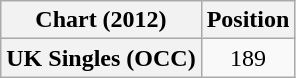<table class="wikitable plainrowheaders" style="text-align:center">
<tr>
<th scope="col">Chart (2012)</th>
<th scope="col">Position</th>
</tr>
<tr>
<th scope="row">UK Singles (OCC)</th>
<td>189</td>
</tr>
</table>
